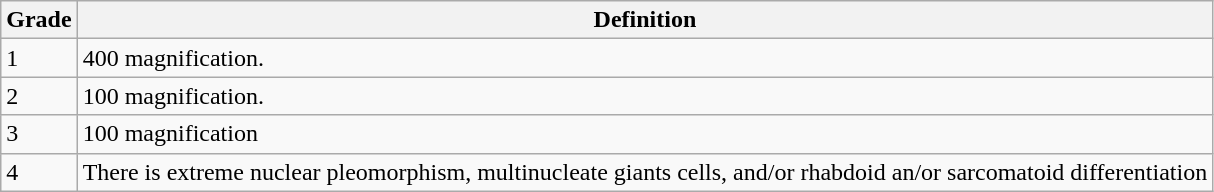<table class="wikitable">
<tr>
<th>Grade</th>
<th>Definition</th>
</tr>
<tr>
<td>1</td>
<td>400 magnification.</td>
</tr>
<tr>
<td>2</td>
<td>100 magnification.</td>
</tr>
<tr>
<td>3</td>
<td>100 magnification</td>
</tr>
<tr>
<td>4</td>
<td>There is extreme nuclear pleomorphism, multinucleate giants cells, and/or rhabdoid an/or sarcomatoid differentiation</td>
</tr>
</table>
